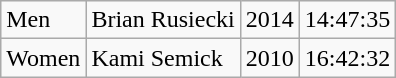<table class="wikitable">
<tr>
<td>Men</td>
<td>Brian Rusiecki</td>
<td>2014</td>
<td>14:47:35</td>
</tr>
<tr>
<td>Women</td>
<td>Kami Semick</td>
<td>2010</td>
<td>16:42:32</td>
</tr>
</table>
